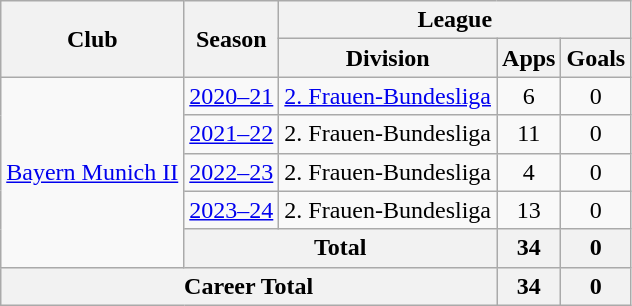<table class="wikitable" Style="text-align: center">
<tr>
<th rowspan="2">Club</th>
<th rowspan="2">Season</th>
<th colspan="3">League</th>
</tr>
<tr>
<th>Division</th>
<th>Apps</th>
<th>Goals</th>
</tr>
<tr>
<td rowspan="5"><a href='#'>Bayern Munich II</a></td>
<td><a href='#'>2020–21</a></td>
<td><a href='#'>2. Frauen-Bundesliga</a></td>
<td>6</td>
<td>0</td>
</tr>
<tr>
<td><a href='#'>2021–22</a></td>
<td>2. Frauen-Bundesliga</td>
<td>11</td>
<td>0</td>
</tr>
<tr>
<td><a href='#'>2022–23</a></td>
<td>2. Frauen-Bundesliga</td>
<td>4</td>
<td>0</td>
</tr>
<tr>
<td><a href='#'>2023–24</a></td>
<td>2. Frauen-Bundesliga</td>
<td>13</td>
<td>0</td>
</tr>
<tr>
<th colspan="2">Total</th>
<th>34</th>
<th>0</th>
</tr>
<tr>
<th colspan="3">Career Total</th>
<th>34</th>
<th>0</th>
</tr>
</table>
